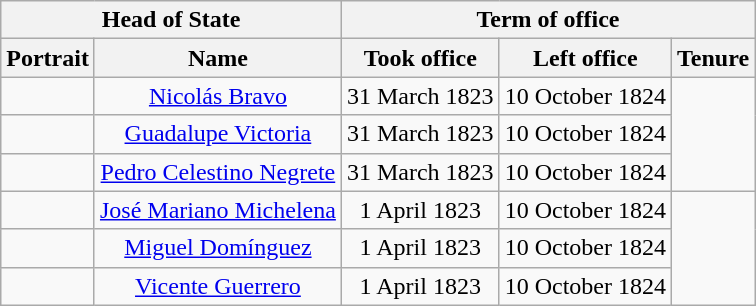<table class="wikitable" style="text-align:center;">
<tr>
<th colspan="2">Head of State</th>
<th colspan="3">Term of office</th>
</tr>
<tr>
<th>Portrait</th>
<th>Name</th>
<th>Took office</th>
<th>Left office</th>
<th>Tenure</th>
</tr>
<tr>
<td></td>
<td><a href='#'>Nicolás Bravo</a></td>
<td>31 March 1823</td>
<td>10 October 1824</td>
<td rowspan="3"></td>
</tr>
<tr>
<td></td>
<td><a href='#'>Guadalupe Victoria</a></td>
<td>31 March 1823</td>
<td>10 October 1824</td>
</tr>
<tr>
<td></td>
<td><a href='#'>Pedro Celestino Negrete</a></td>
<td>31 March 1823</td>
<td>10 October 1824</td>
</tr>
<tr>
<td></td>
<td><a href='#'>José Mariano Michelena</a></td>
<td>1 April 1823</td>
<td>10 October 1824</td>
<td rowspan="3"></td>
</tr>
<tr>
<td></td>
<td><a href='#'>Miguel Domínguez</a></td>
<td>1 April 1823</td>
<td>10 October 1824</td>
</tr>
<tr>
<td></td>
<td><a href='#'>Vicente Guerrero</a></td>
<td>1 April 1823</td>
<td>10 October 1824</td>
</tr>
</table>
